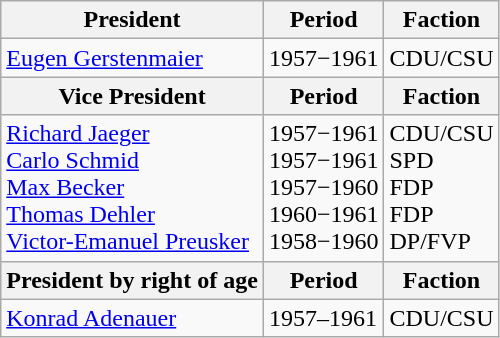<table class="wikitable">
<tr>
<th>President</th>
<th>Period</th>
<th>Faction</th>
</tr>
<tr>
<td><a href='#'>Eugen Gerstenmaier</a></td>
<td>1957−1961</td>
<td>CDU/CSU</td>
</tr>
<tr>
<th>Vice President</th>
<th>Period</th>
<th>Faction</th>
</tr>
<tr>
<td><a href='#'>Richard Jaeger</a><br><a href='#'>Carlo Schmid</a><br><a href='#'>Max Becker</a><br><a href='#'>Thomas Dehler</a><br><a href='#'>Victor-Emanuel Preusker</a></td>
<td>1957−1961<br>1957−1961<br>1957−1960<br>1960−1961<br>1958−1960</td>
<td>CDU/CSU<br>SPD<br>FDP<br>FDP<br>DP/FVP</td>
</tr>
<tr>
<th>President by right of age</th>
<th>Period</th>
<th>Faction</th>
</tr>
<tr>
<td><a href='#'>Konrad Adenauer</a></td>
<td>1957–1961</td>
<td>CDU/CSU</td>
</tr>
</table>
